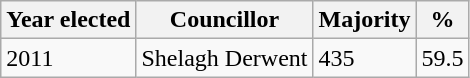<table class="wikitable">
<tr>
<th>Year elected</th>
<th>Councillor</th>
<th>Majority</th>
<th>%</th>
</tr>
<tr>
<td>2011</td>
<td>Shelagh Derwent</td>
<td>435</td>
<td>59.5</td>
</tr>
</table>
